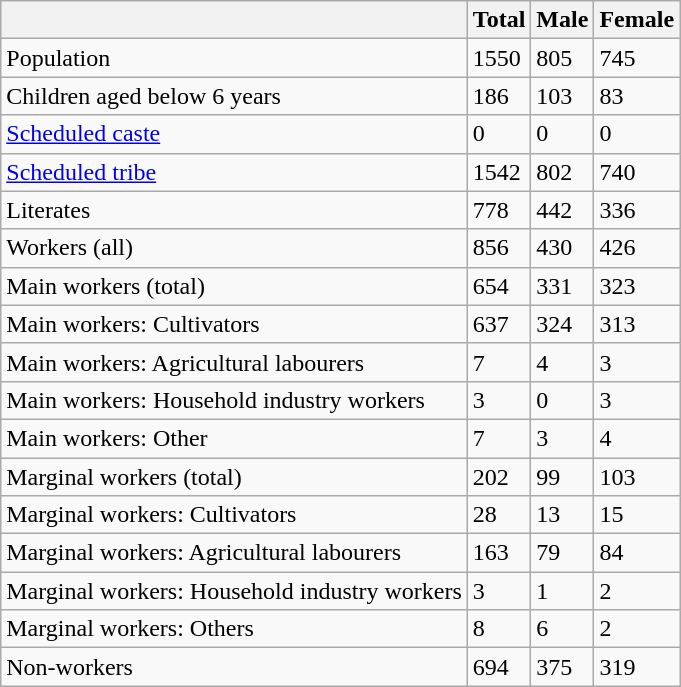<table class="wikitable sortable">
<tr>
<th></th>
<th>Total</th>
<th>Male</th>
<th>Female</th>
</tr>
<tr>
<td>Population</td>
<td>1550</td>
<td>805</td>
<td>745</td>
</tr>
<tr>
<td>Children aged below 6 years</td>
<td>186</td>
<td>103</td>
<td>83</td>
</tr>
<tr>
<td><a href='#'>Scheduled caste</a></td>
<td>0</td>
<td>0</td>
<td>0</td>
</tr>
<tr>
<td><a href='#'>Scheduled tribe</a></td>
<td>1542</td>
<td>802</td>
<td>740</td>
</tr>
<tr>
<td>Literates</td>
<td>778</td>
<td>442</td>
<td>336</td>
</tr>
<tr>
<td>Workers (all)</td>
<td>856</td>
<td>430</td>
<td>426</td>
</tr>
<tr>
<td>Main workers (total)</td>
<td>654</td>
<td>331</td>
<td>323</td>
</tr>
<tr>
<td>Main workers: Cultivators</td>
<td>637</td>
<td>324</td>
<td>313</td>
</tr>
<tr>
<td>Main workers: Agricultural labourers</td>
<td>7</td>
<td>4</td>
<td>3</td>
</tr>
<tr>
<td>Main workers: Household industry workers</td>
<td>3</td>
<td>0</td>
<td>3</td>
</tr>
<tr>
<td>Main workers: Other</td>
<td>7</td>
<td>3</td>
<td>4</td>
</tr>
<tr>
<td>Marginal workers (total)</td>
<td>202</td>
<td>99</td>
<td>103</td>
</tr>
<tr>
<td>Marginal workers: Cultivators</td>
<td>28</td>
<td>13</td>
<td>15</td>
</tr>
<tr>
<td>Marginal workers: Agricultural labourers</td>
<td>163</td>
<td>79</td>
<td>84</td>
</tr>
<tr>
<td>Marginal workers: Household industry workers</td>
<td>3</td>
<td>1</td>
<td>2</td>
</tr>
<tr>
<td>Marginal workers: Others</td>
<td>8</td>
<td>6</td>
<td>2</td>
</tr>
<tr>
<td>Non-workers</td>
<td>694</td>
<td>375</td>
<td>319</td>
</tr>
</table>
